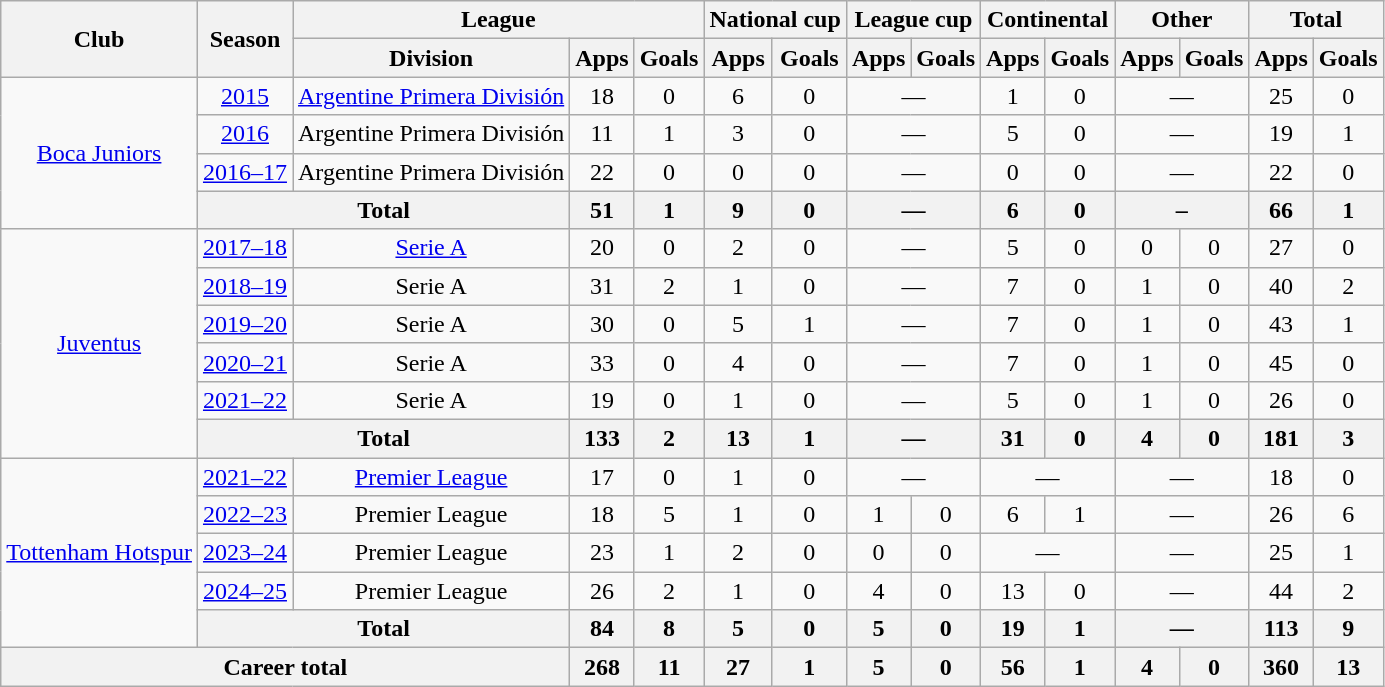<table class="wikitable" style="text-align:center">
<tr>
<th rowspan="2">Club</th>
<th rowspan="2">Season</th>
<th colspan="3">League</th>
<th colspan="2">National cup</th>
<th colspan="2">League cup</th>
<th colspan="2">Continental</th>
<th colspan="2">Other</th>
<th colspan="2">Total</th>
</tr>
<tr>
<th>Division</th>
<th>Apps</th>
<th>Goals</th>
<th>Apps</th>
<th>Goals</th>
<th>Apps</th>
<th>Goals</th>
<th>Apps</th>
<th>Goals</th>
<th>Apps</th>
<th>Goals</th>
<th>Apps</th>
<th>Goals</th>
</tr>
<tr>
<td rowspan="4"><a href='#'>Boca Juniors</a></td>
<td><a href='#'>2015</a></td>
<td><a href='#'>Argentine Primera División</a></td>
<td>18</td>
<td>0</td>
<td>6</td>
<td>0</td>
<td colspan="2">—</td>
<td>1</td>
<td>0</td>
<td colspan="2">—</td>
<td>25</td>
<td>0</td>
</tr>
<tr>
<td><a href='#'>2016</a></td>
<td>Argentine Primera División</td>
<td>11</td>
<td>1</td>
<td>3</td>
<td>0</td>
<td colspan="2">—</td>
<td>5</td>
<td>0</td>
<td colspan="2">—</td>
<td>19</td>
<td>1</td>
</tr>
<tr>
<td><a href='#'>2016–17</a></td>
<td>Argentine Primera División</td>
<td>22</td>
<td>0</td>
<td>0</td>
<td>0</td>
<td colspan="2">—</td>
<td>0</td>
<td>0</td>
<td colspan="2">—</td>
<td>22</td>
<td>0</td>
</tr>
<tr>
<th colspan="2">Total</th>
<th>51</th>
<th>1</th>
<th>9</th>
<th>0</th>
<th colspan="2">—</th>
<th>6</th>
<th>0</th>
<th colspan="2">–</th>
<th>66</th>
<th>1</th>
</tr>
<tr>
<td rowspan="6"><a href='#'>Juventus</a></td>
<td><a href='#'>2017–18</a></td>
<td><a href='#'>Serie A</a></td>
<td>20</td>
<td>0</td>
<td>2</td>
<td>0</td>
<td colspan="2">—</td>
<td>5</td>
<td>0</td>
<td>0</td>
<td>0</td>
<td>27</td>
<td>0</td>
</tr>
<tr>
<td><a href='#'>2018–19</a></td>
<td>Serie A</td>
<td>31</td>
<td>2</td>
<td>1</td>
<td>0</td>
<td colspan="2">—</td>
<td>7</td>
<td>0</td>
<td>1</td>
<td>0</td>
<td>40</td>
<td>2</td>
</tr>
<tr>
<td><a href='#'>2019–20</a></td>
<td>Serie A</td>
<td>30</td>
<td>0</td>
<td>5</td>
<td>1</td>
<td colspan="2">—</td>
<td>7</td>
<td>0</td>
<td>1</td>
<td>0</td>
<td>43</td>
<td>1</td>
</tr>
<tr>
<td><a href='#'>2020–21</a></td>
<td>Serie A</td>
<td>33</td>
<td>0</td>
<td>4</td>
<td>0</td>
<td colspan="2">—</td>
<td>7</td>
<td>0</td>
<td>1</td>
<td>0</td>
<td>45</td>
<td>0</td>
</tr>
<tr>
<td><a href='#'>2021–22</a></td>
<td>Serie A</td>
<td>19</td>
<td>0</td>
<td>1</td>
<td>0</td>
<td colspan="2">—</td>
<td>5</td>
<td>0</td>
<td>1</td>
<td>0</td>
<td>26</td>
<td>0</td>
</tr>
<tr>
<th colspan="2">Total</th>
<th>133</th>
<th>2</th>
<th>13</th>
<th>1</th>
<th colspan="2">—</th>
<th>31</th>
<th>0</th>
<th>4</th>
<th>0</th>
<th>181</th>
<th>3</th>
</tr>
<tr>
<td rowspan="5"><a href='#'>Tottenham Hotspur</a></td>
<td><a href='#'>2021–22</a></td>
<td><a href='#'>Premier League</a></td>
<td>17</td>
<td>0</td>
<td>1</td>
<td>0</td>
<td colspan="2">—</td>
<td colspan="2">—</td>
<td colspan="2">—</td>
<td>18</td>
<td>0</td>
</tr>
<tr>
<td><a href='#'>2022–23</a></td>
<td>Premier League</td>
<td>18</td>
<td>5</td>
<td>1</td>
<td>0</td>
<td>1</td>
<td>0</td>
<td>6</td>
<td>1</td>
<td colspan="2">—</td>
<td>26</td>
<td>6</td>
</tr>
<tr>
<td><a href='#'>2023–24</a></td>
<td>Premier League</td>
<td>23</td>
<td>1</td>
<td>2</td>
<td>0</td>
<td>0</td>
<td>0</td>
<td colspan="2">—</td>
<td colspan="2">—</td>
<td>25</td>
<td>1</td>
</tr>
<tr>
<td><a href='#'>2024–25</a></td>
<td>Premier League</td>
<td>26</td>
<td>2</td>
<td>1</td>
<td>0</td>
<td>4</td>
<td>0</td>
<td>13</td>
<td>0</td>
<td colspan="2">—</td>
<td>44</td>
<td>2</td>
</tr>
<tr>
<th colspan="2">Total</th>
<th>84</th>
<th>8</th>
<th>5</th>
<th>0</th>
<th>5</th>
<th>0</th>
<th>19</th>
<th>1</th>
<th colspan="2">—</th>
<th>113</th>
<th>9</th>
</tr>
<tr>
<th colspan="3">Career total</th>
<th>268</th>
<th>11</th>
<th>27</th>
<th>1</th>
<th>5</th>
<th>0</th>
<th>56</th>
<th>1</th>
<th>4</th>
<th>0</th>
<th>360</th>
<th>13</th>
</tr>
</table>
